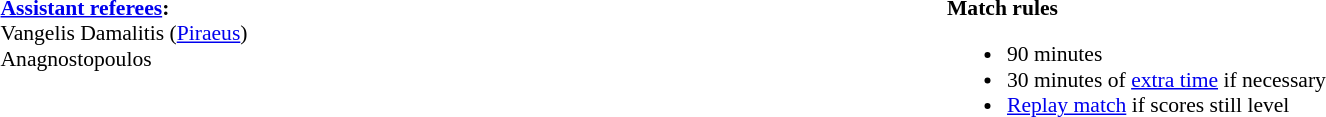<table width=100% style="font-size: 90%">
<tr>
<td width=50% valign=top><br><strong><a href='#'>Assistant referees</a>:</strong>
<br>Vangelis Damalitis (<a href='#'>Piraeus</a>)
<br>Anagnostopoulos</td>
<td width=50% valign=top><br><strong>Match rules</strong><ul><li>90 minutes</li><li>30 minutes of <a href='#'>extra time</a> if necessary</li><li><a href='#'>Replay match</a> if scores still level</li></ul></td>
</tr>
</table>
